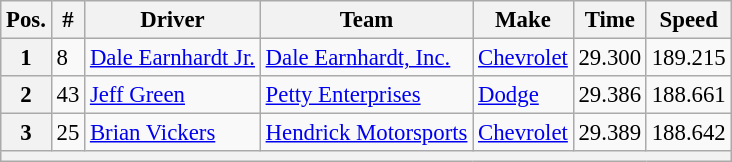<table class="wikitable" style="font-size:95%">
<tr>
<th>Pos.</th>
<th>#</th>
<th>Driver</th>
<th>Team</th>
<th>Make</th>
<th>Time</th>
<th>Speed</th>
</tr>
<tr>
<th>1</th>
<td>8</td>
<td><a href='#'>Dale Earnhardt Jr.</a></td>
<td><a href='#'>Dale Earnhardt, Inc.</a></td>
<td><a href='#'>Chevrolet</a></td>
<td>29.300</td>
<td>189.215</td>
</tr>
<tr>
<th>2</th>
<td>43</td>
<td><a href='#'>Jeff Green</a></td>
<td><a href='#'>Petty Enterprises</a></td>
<td><a href='#'>Dodge</a></td>
<td>29.386</td>
<td>188.661</td>
</tr>
<tr>
<th>3</th>
<td>25</td>
<td><a href='#'>Brian Vickers</a></td>
<td><a href='#'>Hendrick Motorsports</a></td>
<td><a href='#'>Chevrolet</a></td>
<td>29.389</td>
<td>188.642</td>
</tr>
<tr>
<th colspan="7"></th>
</tr>
</table>
